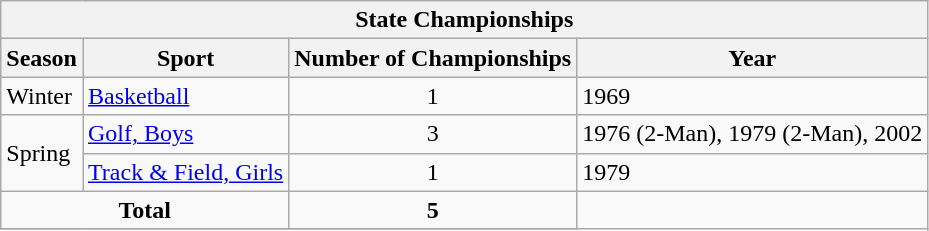<table class="wikitable">
<tr>
<th colspan="4">State Championships</th>
</tr>
<tr>
<th>Season</th>
<th>Sport</th>
<th>Number of Championships</th>
<th>Year</th>
</tr>
<tr>
<td rowspan="1">Winter</td>
<td><a href='#'>Basketball</a></td>
<td align="center">1</td>
<td>1969</td>
</tr>
<tr>
<td rowspan="2">Spring</td>
<td><a href='#'>Golf, Boys</a></td>
<td align="center">3</td>
<td>1976 (2-Man), 1979 (2-Man), 2002</td>
</tr>
<tr>
<td><a href='#'>Track & Field, Girls</a></td>
<td align="center">1</td>
<td>1979</td>
</tr>
<tr>
<td align="center" colspan="2"><strong>Total</strong></td>
<td align="center"><strong>5</strong></td>
</tr>
<tr>
</tr>
</table>
